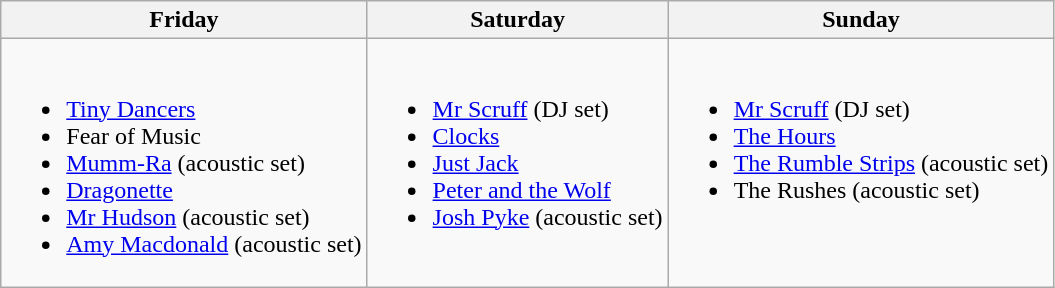<table class="wikitable">
<tr>
<th>Friday</th>
<th>Saturday</th>
<th>Sunday</th>
</tr>
<tr valign="top">
<td><br><ul><li><a href='#'>Tiny Dancers</a></li><li>Fear of Music</li><li><a href='#'>Mumm-Ra</a> (acoustic set)</li><li><a href='#'>Dragonette</a></li><li><a href='#'>Mr Hudson</a> (acoustic set)</li><li><a href='#'>Amy Macdonald</a> (acoustic set)</li></ul></td>
<td><br><ul><li><a href='#'>Mr Scruff</a> (DJ set)</li><li><a href='#'>Clocks</a></li><li><a href='#'>Just Jack</a></li><li><a href='#'>Peter and the Wolf</a></li><li><a href='#'>Josh Pyke</a> (acoustic set)</li></ul></td>
<td><br><ul><li><a href='#'>Mr Scruff</a> (DJ set)</li><li><a href='#'>The Hours</a></li><li><a href='#'>The Rumble Strips</a> (acoustic set)</li><li>The Rushes (acoustic set)</li></ul></td>
</tr>
</table>
